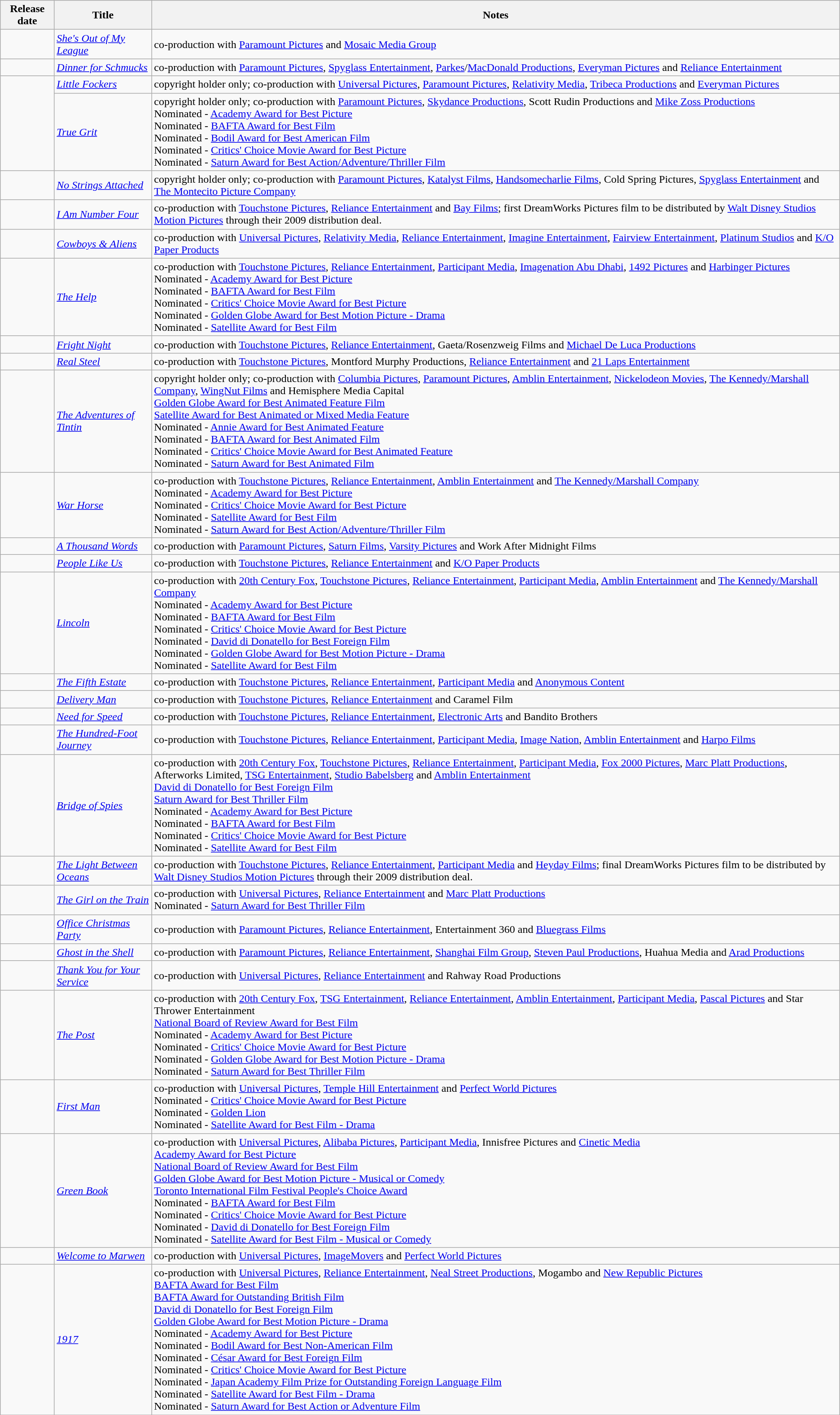<table class="wikitable sortable">
<tr>
<th>Release date</th>
<th>Title</th>
<th>Notes</th>
</tr>
<tr>
<td></td>
<td><em><a href='#'>She's Out of My League</a></em></td>
<td>co-production with <a href='#'>Paramount Pictures</a> and <a href='#'>Mosaic Media Group</a></td>
</tr>
<tr>
<td></td>
<td><em><a href='#'>Dinner for Schmucks</a></em></td>
<td>co-production with <a href='#'>Paramount Pictures</a>, <a href='#'>Spyglass Entertainment</a>, <a href='#'>Parkes</a>/<a href='#'>MacDonald Productions</a>, <a href='#'>Everyman Pictures</a> and <a href='#'>Reliance Entertainment</a></td>
</tr>
<tr>
<td rowspan="2"></td>
<td><em><a href='#'>Little Fockers</a></em></td>
<td>copyright holder only; co-production with <a href='#'>Universal Pictures</a>, <a href='#'>Paramount Pictures</a>, <a href='#'>Relativity Media</a>, <a href='#'>Tribeca Productions</a> and <a href='#'>Everyman Pictures</a></td>
</tr>
<tr>
<td><em><a href='#'>True Grit</a></em></td>
<td>copyright holder only; co-production with <a href='#'>Paramount Pictures</a>, <a href='#'>Skydance Productions</a>, Scott Rudin Productions and <a href='#'>Mike Zoss Productions</a><br>Nominated - <a href='#'>Academy Award for Best Picture</a><br>Nominated - <a href='#'>BAFTA Award for Best Film</a><br>Nominated - <a href='#'>Bodil Award for Best American Film</a><br>Nominated - <a href='#'>Critics' Choice Movie Award for Best Picture</a><br>Nominated - <a href='#'>Saturn Award for Best Action/Adventure/Thriller Film</a></td>
</tr>
<tr>
<td></td>
<td><em><a href='#'>No Strings Attached</a></em></td>
<td>copyright holder only; co-production with <a href='#'>Paramount Pictures</a>, <a href='#'>Katalyst Films</a>, <a href='#'>Handsomecharlie Films</a>,  Cold Spring Pictures, <a href='#'>Spyglass Entertainment</a> and <a href='#'>The Montecito Picture Company</a></td>
</tr>
<tr>
<td></td>
<td><em><a href='#'>I Am Number Four</a></em></td>
<td>co-production with <a href='#'>Touchstone Pictures</a>, <a href='#'>Reliance Entertainment</a> and <a href='#'>Bay Films</a>; first DreamWorks Pictures film to be distributed by <a href='#'>Walt Disney Studios Motion Pictures</a> through their 2009 distribution deal.</td>
</tr>
<tr>
<td></td>
<td><em><a href='#'>Cowboys & Aliens</a></em></td>
<td>co-production with <a href='#'>Universal Pictures</a>, <a href='#'>Relativity Media</a>, <a href='#'>Reliance Entertainment</a>, <a href='#'>Imagine Entertainment</a>, <a href='#'>Fairview Entertainment</a>, <a href='#'>Platinum Studios</a> and <a href='#'>K/O Paper Products</a></td>
</tr>
<tr>
<td></td>
<td><em><a href='#'>The Help</a></em></td>
<td>co-production with <a href='#'>Touchstone Pictures</a>, <a href='#'>Reliance Entertainment</a>, <a href='#'>Participant Media</a>, <a href='#'>Imagenation Abu Dhabi</a>, <a href='#'>1492 Pictures</a> and <a href='#'>Harbinger Pictures</a><br>Nominated - <a href='#'>Academy Award for Best Picture</a><br>Nominated - <a href='#'>BAFTA Award for Best Film</a><br>Nominated - <a href='#'>Critics' Choice Movie Award for Best Picture</a><br>Nominated - <a href='#'>Golden Globe Award for Best Motion Picture - Drama</a><br>Nominated - <a href='#'>Satellite Award for Best Film</a></td>
</tr>
<tr>
<td></td>
<td><em><a href='#'>Fright Night</a></em></td>
<td>co-production with <a href='#'>Touchstone Pictures</a>, <a href='#'>Reliance Entertainment</a>, Gaeta/Rosenzweig Films and <a href='#'>Michael De Luca Productions</a></td>
</tr>
<tr>
<td></td>
<td><em><a href='#'>Real Steel</a></em></td>
<td>co-production with <a href='#'>Touchstone Pictures</a>, Montford Murphy Productions, <a href='#'>Reliance Entertainment</a> and <a href='#'>21 Laps Entertainment</a></td>
</tr>
<tr>
<td></td>
<td><em><a href='#'>The Adventures of Tintin</a></em></td>
<td>copyright holder only; co-production with <a href='#'>Columbia Pictures</a>, <a href='#'>Paramount Pictures</a>, <a href='#'>Amblin Entertainment</a>, <a href='#'>Nickelodeon Movies</a>, <a href='#'>The Kennedy/Marshall Company</a>, <a href='#'>WingNut Films</a> and Hemisphere Media Capital<br><a href='#'>Golden Globe Award for Best Animated Feature Film</a><br><a href='#'>Satellite Award for Best Animated or Mixed Media Feature</a><br>Nominated - <a href='#'>Annie Award for Best Animated Feature</a><br>Nominated - <a href='#'>BAFTA Award for Best Animated Film</a><br>Nominated - <a href='#'>Critics' Choice Movie Award for Best Animated Feature</a><br>Nominated - <a href='#'>Saturn Award for Best Animated Film</a></td>
</tr>
<tr>
<td></td>
<td><em><a href='#'>War Horse</a></em></td>
<td>co-production with <a href='#'>Touchstone Pictures</a>, <a href='#'>Reliance Entertainment</a>, <a href='#'>Amblin Entertainment</a> and <a href='#'>The Kennedy/Marshall Company</a><br>Nominated - <a href='#'>Academy Award for Best Picture</a><br>Nominated - <a href='#'>Critics' Choice Movie Award for Best Picture</a><br>Nominated - <a href='#'>Satellite Award for Best Film</a><br>Nominated - <a href='#'>Saturn Award for Best Action/Adventure/Thriller Film</a></td>
</tr>
<tr>
<td></td>
<td><em><a href='#'>A Thousand Words</a></em></td>
<td>co-production with <a href='#'>Paramount Pictures</a>, <a href='#'>Saturn Films</a>, <a href='#'>Varsity Pictures</a> and Work After Midnight Films</td>
</tr>
<tr>
<td></td>
<td><em><a href='#'>People Like Us</a></em></td>
<td>co-production with <a href='#'>Touchstone Pictures</a>, <a href='#'>Reliance Entertainment</a> and <a href='#'>K/O Paper Products</a></td>
</tr>
<tr>
<td></td>
<td><em><a href='#'>Lincoln</a></em></td>
<td>co-production with <a href='#'>20th Century Fox</a>, <a href='#'>Touchstone Pictures</a>, <a href='#'>Reliance Entertainment</a>, <a href='#'>Participant Media</a>, <a href='#'>Amblin Entertainment</a> and <a href='#'>The Kennedy/Marshall Company</a><br>Nominated - <a href='#'>Academy Award for Best Picture</a><br>Nominated - <a href='#'>BAFTA Award for Best Film</a><br>Nominated - <a href='#'>Critics' Choice Movie Award for Best Picture</a><br>Nominated - <a href='#'>David di Donatello for Best Foreign Film</a><br>Nominated - <a href='#'>Golden Globe Award for Best Motion Picture - Drama</a><br>Nominated - <a href='#'>Satellite Award for Best Film</a></td>
</tr>
<tr>
<td></td>
<td><em><a href='#'>The Fifth Estate</a></em></td>
<td>co-production with <a href='#'>Touchstone Pictures</a>, <a href='#'>Reliance Entertainment</a>, <a href='#'>Participant Media</a> and <a href='#'>Anonymous Content</a></td>
</tr>
<tr>
<td></td>
<td><em><a href='#'>Delivery Man</a></em></td>
<td>co-production with <a href='#'>Touchstone Pictures</a>, <a href='#'>Reliance Entertainment</a> and Caramel Film</td>
</tr>
<tr>
<td></td>
<td><em><a href='#'>Need for Speed</a></em></td>
<td>co-production with <a href='#'>Touchstone Pictures</a>, <a href='#'>Reliance Entertainment</a>, <a href='#'>Electronic Arts</a> and Bandito Brothers</td>
</tr>
<tr>
<td></td>
<td><em><a href='#'>The Hundred-Foot Journey</a></em></td>
<td>co-production with <a href='#'>Touchstone Pictures</a>, <a href='#'>Reliance Entertainment</a>, <a href='#'>Participant Media</a>, <a href='#'>Image Nation</a>, <a href='#'>Amblin Entertainment</a> and <a href='#'>Harpo Films</a></td>
</tr>
<tr>
<td></td>
<td><em><a href='#'>Bridge of Spies</a></em></td>
<td>co-production with <a href='#'>20th Century Fox</a>, <a href='#'>Touchstone Pictures</a>, <a href='#'>Reliance Entertainment</a>, <a href='#'>Participant Media</a>, <a href='#'>Fox 2000 Pictures</a>, <a href='#'>Marc Platt Productions</a>, Afterworks Limited, <a href='#'>TSG Entertainment</a>, <a href='#'>Studio Babelsberg</a> and <a href='#'>Amblin Entertainment</a><br><a href='#'>David di Donatello for Best Foreign Film</a><br><a href='#'>Saturn Award for Best Thriller Film</a><br>Nominated - <a href='#'>Academy Award for Best Picture</a><br>Nominated - <a href='#'>BAFTA Award for Best Film</a><br>Nominated - <a href='#'>Critics' Choice Movie Award for Best Picture</a><br>Nominated - <a href='#'>Satellite Award for Best Film</a></td>
</tr>
<tr>
<td></td>
<td><em><a href='#'>The Light Between Oceans</a></em></td>
<td>co-production with <a href='#'>Touchstone Pictures</a>, <a href='#'>Reliance Entertainment</a>, <a href='#'>Participant Media</a> and <a href='#'>Heyday Films</a>; final DreamWorks Pictures film to be distributed by <a href='#'>Walt Disney Studios Motion Pictures</a> through their 2009 distribution deal.</td>
</tr>
<tr>
<td></td>
<td><em><a href='#'>The Girl on the Train</a></em></td>
<td>co-production with <a href='#'>Universal Pictures</a>, <a href='#'>Reliance Entertainment</a> and <a href='#'>Marc Platt Productions</a><br>Nominated - <a href='#'>Saturn Award for Best Thriller Film</a></td>
</tr>
<tr>
<td></td>
<td><em><a href='#'>Office Christmas Party</a></em></td>
<td>co-production with <a href='#'>Paramount Pictures</a>, <a href='#'>Reliance Entertainment</a>, Entertainment 360 and <a href='#'>Bluegrass Films</a></td>
</tr>
<tr>
<td></td>
<td><em><a href='#'>Ghost in the Shell</a></em></td>
<td>co-production with <a href='#'>Paramount Pictures</a>, <a href='#'>Reliance Entertainment</a>, <a href='#'>Shanghai Film Group</a>, <a href='#'>Steven Paul Productions</a>, Huahua Media and <a href='#'>Arad Productions</a></td>
</tr>
<tr>
<td></td>
<td><em><a href='#'>Thank You for Your Service</a></em></td>
<td>co-production with <a href='#'>Universal Pictures</a>, <a href='#'>Reliance Entertainment</a> and Rahway Road Productions</td>
</tr>
<tr>
<td></td>
<td><em><a href='#'>The Post</a></em></td>
<td>co-production with <a href='#'>20th Century Fox</a>, <a href='#'>TSG Entertainment</a>, <a href='#'>Reliance Entertainment</a>, <a href='#'>Amblin Entertainment</a>, <a href='#'>Participant Media</a>, <a href='#'>Pascal Pictures</a> and Star Thrower Entertainment<br><a href='#'>National Board of Review Award for Best Film</a><br>Nominated - <a href='#'>Academy Award for Best Picture</a><br>Nominated - <a href='#'>Critics' Choice Movie Award for Best Picture</a><br>Nominated - <a href='#'>Golden Globe Award for Best Motion Picture - Drama</a><br>Nominated - <a href='#'>Saturn Award for Best Thriller Film</a></td>
</tr>
<tr>
<td></td>
<td><em><a href='#'>First Man</a></em></td>
<td>co-production with <a href='#'>Universal Pictures</a>, <a href='#'>Temple Hill Entertainment</a> and <a href='#'>Perfect World Pictures</a><br>Nominated - <a href='#'>Critics' Choice Movie Award for Best Picture</a><br>Nominated - <a href='#'>Golden Lion</a><br>Nominated - <a href='#'>Satellite Award for Best Film - Drama</a></td>
</tr>
<tr>
<td></td>
<td><em><a href='#'>Green Book</a></em></td>
<td>co-production with <a href='#'>Universal Pictures</a>, <a href='#'>Alibaba Pictures</a>, <a href='#'>Participant Media</a>, Innisfree Pictures and <a href='#'>Cinetic Media</a><br><a href='#'>Academy Award for Best Picture</a><br><a href='#'>National Board of Review Award for Best Film</a><br><a href='#'>Golden Globe Award for Best Motion Picture - Musical or Comedy</a><br><a href='#'>Toronto International Film Festival People's Choice Award</a><br>Nominated - <a href='#'>BAFTA Award for Best Film</a><br>Nominated - <a href='#'>Critics' Choice Movie Award for Best Picture</a><br>Nominated - <a href='#'>David di Donatello for Best Foreign Film</a><br>Nominated - <a href='#'>Satellite Award for Best Film - Musical or Comedy</a></td>
</tr>
<tr>
<td></td>
<td><em><a href='#'>Welcome to Marwen</a></em></td>
<td>co-production with <a href='#'>Universal Pictures</a>, <a href='#'>ImageMovers</a> and <a href='#'>Perfect World Pictures</a></td>
</tr>
<tr>
<td></td>
<td><em><a href='#'>1917</a></em></td>
<td>co-production with <a href='#'>Universal Pictures</a>,  <a href='#'>Reliance Entertainment</a>, <a href='#'>Neal Street Productions</a>, Mogambo and <a href='#'>New Republic Pictures</a><br><a href='#'>BAFTA Award for Best Film</a><br><a href='#'>BAFTA Award for Outstanding British Film</a><br><a href='#'>David di Donatello for Best Foreign Film</a><br><a href='#'>Golden Globe Award for Best Motion Picture - Drama</a><br>Nominated - <a href='#'>Academy Award for Best Picture</a><br>Nominated - <a href='#'>Bodil Award for Best Non-American Film</a><br>Nominated - <a href='#'>César Award for Best Foreign Film</a><br>Nominated - <a href='#'>Critics' Choice Movie Award for Best Picture</a><br>Nominated - <a href='#'>Japan Academy Film Prize for Outstanding Foreign Language Film</a><br>Nominated - <a href='#'>Satellite Award for Best Film - Drama</a><br>Nominated - <a href='#'>Saturn Award for Best Action or Adventure Film</a></td>
</tr>
<tr>
</tr>
</table>
